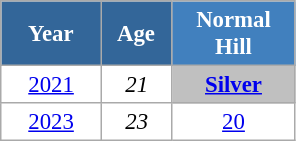<table class="wikitable" style="font-size:95%; text-align:center; border:grey solid 1px; border-collapse:collapse; background:#ffffff;">
<tr>
<th style="background-color:#369; color:white; width:60px;"> Year </th>
<th style="background-color:#369; color:white; width:40px;"> Age </th>
<th style="background-color:#4180be; color:white; width:75px;">Normal Hill</th>
</tr>
<tr>
<td><a href='#'>2021</a></td>
<td><em>21</em></td>
<td style="background:silver;"><a href='#'><strong>Silver</strong></a></td>
</tr>
<tr>
<td><a href='#'>2023</a></td>
<td><em>23</em></td>
<td><a href='#'>20</a></td>
</tr>
</table>
